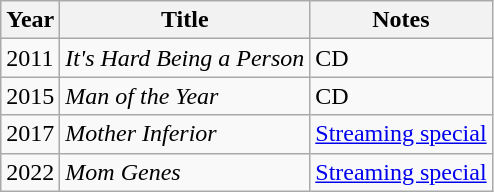<table class="wikitable sortable">
<tr>
<th>Year</th>
<th>Title</th>
<th class="unsortable">Notes</th>
</tr>
<tr>
<td>2011</td>
<td><em>It's Hard Being a Person</em></td>
<td>CD</td>
</tr>
<tr>
<td>2015</td>
<td><em>Man of the Year</em></td>
<td>CD</td>
</tr>
<tr>
<td>2017</td>
<td><em>Mother Inferior</em></td>
<td><a href='#'>Streaming special</a></td>
</tr>
<tr>
<td>2022</td>
<td><em>Mom Genes</em></td>
<td><a href='#'>Streaming special</a></td>
</tr>
</table>
